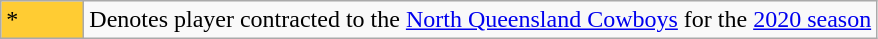<table class="wikitable">
<tr>
<td style="background:#FC3; width:3em;">*</td>
<td>Denotes player contracted to the <a href='#'>North Queensland Cowboys</a> for the <a href='#'>2020 season</a></td>
</tr>
</table>
